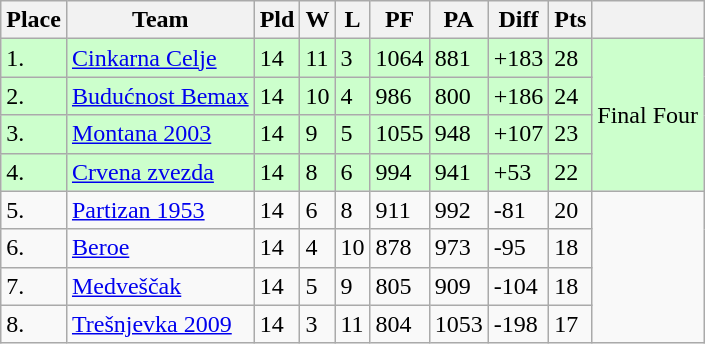<table class="wikitable">
<tr>
<th>Place</th>
<th>Team</th>
<th>Pld</th>
<th>W</th>
<th>L</th>
<th>PF</th>
<th>PA</th>
<th>Diff</th>
<th>Pts</th>
<th></th>
</tr>
<tr bgcolor=#ccffcc>
<td>1.</td>
<td> <a href='#'>Cinkarna Celje</a></td>
<td>14</td>
<td>11</td>
<td>3</td>
<td>1064</td>
<td>881</td>
<td>+183</td>
<td>28</td>
<td rowspan="4">Final Four</td>
</tr>
<tr bgcolor=#ccffcc>
<td>2.</td>
<td> <a href='#'>Budućnost Bemax</a></td>
<td>14</td>
<td>10</td>
<td>4</td>
<td>986</td>
<td>800</td>
<td>+186</td>
<td>24</td>
</tr>
<tr bgcolor=#ccffcc>
<td>3.</td>
<td> <a href='#'>Montana 2003</a></td>
<td>14</td>
<td>9</td>
<td>5</td>
<td>1055</td>
<td>948</td>
<td>+107</td>
<td>23</td>
</tr>
<tr bgcolor=#ccffcc>
<td>4.</td>
<td> <a href='#'>Crvena zvezda</a></td>
<td>14</td>
<td>8</td>
<td>6</td>
<td>994</td>
<td>941</td>
<td>+53</td>
<td>22</td>
</tr>
<tr>
<td>5.</td>
<td> <a href='#'>Partizan 1953</a></td>
<td>14</td>
<td>6</td>
<td>8</td>
<td>911</td>
<td>992</td>
<td>-81</td>
<td>20</td>
<td rowspan="4"></td>
</tr>
<tr>
<td>6.</td>
<td> <a href='#'>Beroe</a></td>
<td>14</td>
<td>4</td>
<td>10</td>
<td>878</td>
<td>973</td>
<td>-95</td>
<td>18</td>
</tr>
<tr>
<td>7.</td>
<td> <a href='#'>Medveščak</a></td>
<td>14</td>
<td>5</td>
<td>9</td>
<td>805</td>
<td>909</td>
<td>-104</td>
<td>18</td>
</tr>
<tr>
<td>8.</td>
<td> <a href='#'>Trešnjevka 2009</a></td>
<td>14</td>
<td>3</td>
<td>11</td>
<td>804</td>
<td>1053</td>
<td>-198</td>
<td>17</td>
</tr>
</table>
